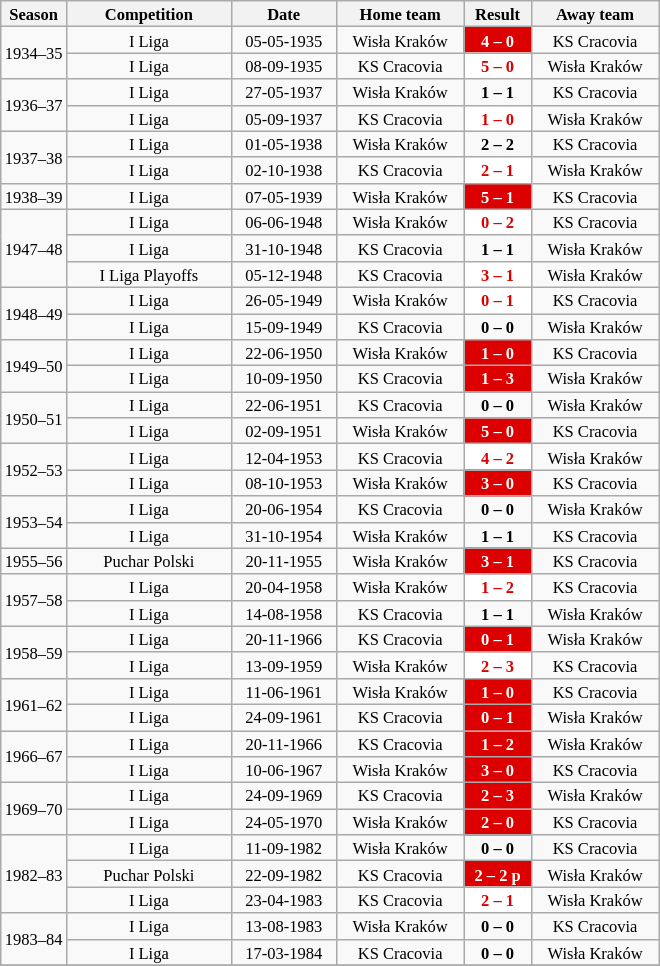<table class="wikitable" style="text-align: center; width=60%; font-size: 11px">
<tr>
<th width=10%><strong>Season</strong></th>
<th width=25%><strong>Competition</strong></th>
<th><strong>Date</strong></th>
<th><strong>Home team</strong></th>
<th><strong>Result</strong></th>
<th><strong>Away team</strong></th>
</tr>
<tr>
<td rowspan=2>1934–35</td>
<td>I Liga</td>
<td>05-05-1935</td>
<td>Wisła Kraków</td>
<td style="background:#DD0000; color:white;"><strong>4 – 0</strong></td>
<td>KS Cracovia</td>
</tr>
<tr>
<td>I Liga</td>
<td>08-09-1935</td>
<td>KS Cracovia</td>
<td style="background:#FFFFFF; color:#DD0000;"><strong>5 – 0</strong></td>
<td>Wisła Kraków</td>
</tr>
<tr>
<td rowspan=2>1936–37</td>
<td>I Liga</td>
<td>27-05-1937</td>
<td>Wisła Kraków</td>
<td style="color:black;"><strong>1 – 1</strong></td>
<td>KS Cracovia</td>
</tr>
<tr>
<td>I Liga</td>
<td>05-09-1937</td>
<td>KS Cracovia</td>
<td style="background:#FFFFFF; color:#DD0000;"><strong>1 – 0</strong></td>
<td>Wisła Kraków</td>
</tr>
<tr>
<td rowspan=2>1937–38</td>
<td>I Liga</td>
<td>01-05-1938</td>
<td>Wisła Kraków</td>
<td style="color:black;"><strong>2 – 2</strong></td>
<td>KS Cracovia</td>
</tr>
<tr>
<td>I Liga</td>
<td>02-10-1938</td>
<td>KS Cracovia</td>
<td style="background:#FFFFFF; color:#DD0000;"><strong>2 – 1</strong></td>
<td>Wisła Kraków</td>
</tr>
<tr>
<td rowspan=1>1938–39</td>
<td>I Liga</td>
<td>07-05-1939</td>
<td>Wisła Kraków</td>
<td style="background:#DD0000; color:white;"><strong>5 – 1</strong></td>
<td>KS Cracovia</td>
</tr>
<tr>
<td rowspan=3>1947–48</td>
<td>I Liga</td>
<td>06-06-1948</td>
<td>Wisła Kraków</td>
<td style="background:#FFFFFF; color:#DD0000;"><strong>0 – 2</strong></td>
<td>KS Cracovia</td>
</tr>
<tr>
<td>I Liga</td>
<td>31-10-1948</td>
<td>KS Cracovia</td>
<td style="color:black;"><strong>1 – 1</strong></td>
<td>Wisła Kraków</td>
</tr>
<tr>
<td>I Liga Playoffs</td>
<td>05-12-1948</td>
<td>KS Cracovia</td>
<td style="background:#FFFFFF; color:#DD0000;"><strong>3 – 1</strong></td>
<td>Wisła Kraków</td>
</tr>
<tr>
<td rowspan=2>1948–49</td>
<td>I Liga</td>
<td>26-05-1949</td>
<td>Wisła Kraków</td>
<td style="background:#FFFFFF; color:#DD0000;"><strong>0 – 1</strong></td>
<td>KS Cracovia</td>
</tr>
<tr>
<td>I Liga</td>
<td>15-09-1949</td>
<td>KS Cracovia</td>
<td style="color:black;"><strong>0 – 0</strong></td>
<td>Wisła Kraków</td>
</tr>
<tr>
<td rowspan=2>1949–50</td>
<td>I Liga</td>
<td>22-06-1950</td>
<td>Wisła Kraków</td>
<td style="background:#DD0000; color:white;"><strong>1 – 0</strong></td>
<td>KS Cracovia</td>
</tr>
<tr>
<td>I Liga</td>
<td>10-09-1950</td>
<td>KS Cracovia</td>
<td style="background:#DD0000; color:white;"><strong>1 – 3</strong></td>
<td>Wisła Kraków</td>
</tr>
<tr>
<td rowspan=2>1950–51</td>
<td>I Liga</td>
<td>22-06-1951</td>
<td>KS Cracovia</td>
<td style="color:black;"><strong>0 – 0</strong></td>
<td>Wisła Kraków</td>
</tr>
<tr>
<td>I Liga</td>
<td>02-09-1951</td>
<td>Wisła Kraków</td>
<td style="background:#DD0000; color:white;"><strong>5 – 0</strong></td>
<td>KS Cracovia</td>
</tr>
<tr>
<td rowspan=2>1952–53</td>
<td>I Liga</td>
<td>12-04-1953</td>
<td>KS Cracovia</td>
<td style="background:#FFFFFF; color:#DD0000;"><strong>4 – 2</strong></td>
<td>Wisła Kraków</td>
</tr>
<tr>
<td>I Liga</td>
<td>08-10-1953</td>
<td>Wisła Kraków</td>
<td style="background:#DD0000; color:white;"><strong>3 – 0</strong></td>
<td>KS Cracovia</td>
</tr>
<tr>
<td rowspan=2>1953–54</td>
<td>I Liga</td>
<td>20-06-1954</td>
<td>KS Cracovia</td>
<td style="color:black;"><strong>0 – 0</strong></td>
<td>Wisła Kraków</td>
</tr>
<tr>
<td>I Liga</td>
<td>31-10-1954</td>
<td>Wisła Kraków</td>
<td style="color:black;"><strong>1 – 1</strong></td>
<td>KS Cracovia</td>
</tr>
<tr>
<td>1955–56</td>
<td>Puchar Polski</td>
<td>20-11-1955</td>
<td>Wisła Kraków</td>
<td style="background:#DD0000; color:white;"><strong>3 – 1</strong></td>
<td>KS Cracovia</td>
</tr>
<tr>
<td rowspan=2>1957–58</td>
<td>I Liga</td>
<td>20-04-1958</td>
<td>Wisła Kraków</td>
<td style="background:#FFFFFF; color:#DD0000;"><strong>1 – 2</strong></td>
<td>KS Cracovia</td>
</tr>
<tr>
<td>I Liga</td>
<td>14-08-1958</td>
<td>KS Cracovia</td>
<td style="color:black;"><strong>1 – 1</strong></td>
<td>Wisła Kraków</td>
</tr>
<tr>
<td rowspan=2>1958–59</td>
<td>I Liga</td>
<td>20-11-1966</td>
<td>KS Cracovia</td>
<td style="background:#DD0000; color:white;"><strong>0 – 1</strong></td>
<td>Wisła Kraków</td>
</tr>
<tr>
<td>I Liga</td>
<td>13-09-1959</td>
<td>Wisła Kraków</td>
<td style="background:#FFFFFF; color:#DD0000;"><strong>2 – 3</strong></td>
<td>KS Cracovia</td>
</tr>
<tr>
<td rowspan=2>1961–62</td>
<td>I Liga</td>
<td>11-06-1961</td>
<td>Wisła Kraków</td>
<td style="background:#DD0000; color:white;"><strong>1 – 0</strong></td>
<td>KS Cracovia</td>
</tr>
<tr>
<td>I Liga</td>
<td>24-09-1961</td>
<td>KS Cracovia</td>
<td style="background:#DD0000; color:white;"><strong>0 – 1</strong></td>
<td>Wisła Kraków</td>
</tr>
<tr>
<td rowspan=2>1966–67</td>
<td>I Liga</td>
<td>20-11-1966</td>
<td>KS Cracovia</td>
<td style="background:#DD0000; color:white;"><strong>1 – 2</strong></td>
<td>Wisła Kraków</td>
</tr>
<tr>
<td>I Liga</td>
<td>10-06-1967</td>
<td>Wisła Kraków</td>
<td style="background:#DD0000; color:white;"><strong>3 – 0</strong></td>
<td>KS Cracovia</td>
</tr>
<tr>
<td rowspan=2>1969–70</td>
<td>I Liga</td>
<td>24-09-1969</td>
<td>KS Cracovia</td>
<td style="background:#DD0000; color:white;"><strong>2 – 3</strong></td>
<td>Wisła Kraków</td>
</tr>
<tr>
<td>I Liga</td>
<td>24-05-1970</td>
<td>Wisła Kraków</td>
<td style="background:#DD0000; color:white;"><strong>2 – 0</strong></td>
<td>KS Cracovia</td>
</tr>
<tr>
<td rowspan=3>1982–83</td>
<td>I Liga</td>
<td>11-09-1982</td>
<td>Wisła Kraków</td>
<td style="color:black;"><strong>0 – 0</strong></td>
<td>KS Cracovia</td>
</tr>
<tr>
<td>Puchar Polski</td>
<td>22-09-1982</td>
<td>KS Cracovia</td>
<td style="background:#DD0000; color:white;"><strong>2 – 2 p</strong></td>
<td>Wisła Kraków</td>
</tr>
<tr>
<td>I Liga</td>
<td>23-04-1983</td>
<td>KS Cracovia</td>
<td style="background:#FFFFFF; color:#DD0000;"><strong>2 – 1</strong></td>
<td>Wisła Kraków</td>
</tr>
<tr>
<td rowspan=2>1983–84</td>
<td>I Liga</td>
<td>13-08-1983</td>
<td>Wisła Kraków</td>
<td style="color:black;"><strong>0 – 0</strong></td>
<td>KS Cracovia</td>
</tr>
<tr>
<td>I Liga</td>
<td>17-03-1984</td>
<td>KS Cracovia</td>
<td style="color:black;"><strong>0 – 0</strong></td>
<td>Wisła Kraków</td>
</tr>
<tr>
</tr>
</table>
